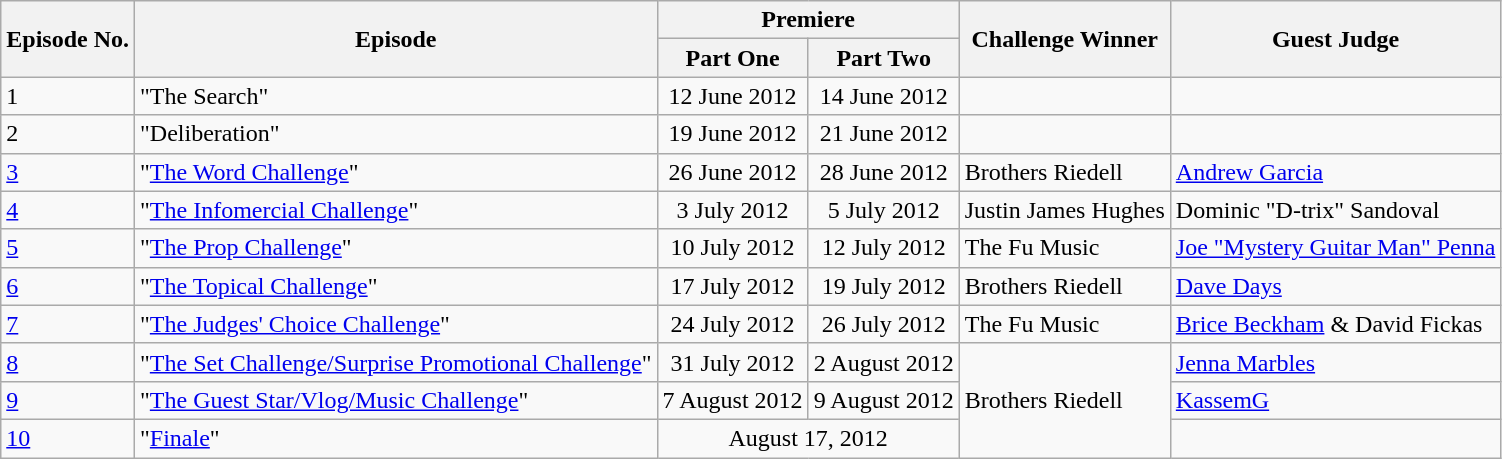<table class="wikitable">
<tr>
<th rowspan=2>Episode No.</th>
<th rowspan=2>Episode</th>
<th colspan=2>Premiere</th>
<th rowspan=2>Challenge Winner</th>
<th rowspan=2>Guest Judge</th>
</tr>
<tr>
<th>Part One</th>
<th>Part Two</th>
</tr>
<tr>
<td>1</td>
<td>"The Search"</td>
<td align="center">12 June 2012</td>
<td align="center">14 June 2012</td>
<td></td>
<td></td>
</tr>
<tr>
<td>2</td>
<td>"Deliberation"</td>
<td align="center">19 June 2012</td>
<td align="center">21 June 2012</td>
<td></td>
<td></td>
</tr>
<tr>
<td><a href='#'>3</a></td>
<td>"<a href='#'>The Word Challenge</a>"</td>
<td align="center">26 June 2012</td>
<td align="center">28 June 2012</td>
<td>Brothers Riedell</td>
<td><a href='#'>Andrew Garcia</a></td>
</tr>
<tr>
<td><a href='#'>4</a></td>
<td>"<a href='#'>The Infomercial Challenge</a>"</td>
<td align="center">3 July 2012</td>
<td align="center">5 July 2012</td>
<td>Justin James Hughes</td>
<td>Dominic "D-trix" Sandoval</td>
</tr>
<tr>
<td><a href='#'>5</a></td>
<td>"<a href='#'>The Prop Challenge</a>"</td>
<td align="center">10 July 2012</td>
<td align="center">12 July 2012</td>
<td>The Fu Music</td>
<td><a href='#'>Joe "Mystery Guitar Man" Penna</a></td>
</tr>
<tr>
<td><a href='#'>6</a></td>
<td>"<a href='#'>The Topical Challenge</a>"</td>
<td align="center">17 July 2012</td>
<td align="center">19 July 2012</td>
<td>Brothers Riedell</td>
<td><a href='#'>Dave Days</a></td>
</tr>
<tr>
<td><a href='#'>7</a></td>
<td>"<a href='#'>The Judges' Choice Challenge</a>"</td>
<td align="center">24 July 2012</td>
<td align="center">26 July 2012</td>
<td>The Fu Music</td>
<td><a href='#'>Brice Beckham</a> & David Fickas</td>
</tr>
<tr>
<td><a href='#'>8</a></td>
<td>"<a href='#'>The Set Challenge/Surprise Promotional Challenge</a>"</td>
<td align="center">31 July 2012</td>
<td align="center">2 August 2012</td>
<td rowspan="3">Brothers Riedell</td>
<td><a href='#'>Jenna Marbles</a></td>
</tr>
<tr>
<td><a href='#'>9</a></td>
<td>"<a href='#'>The Guest Star/Vlog/Music Challenge</a>"</td>
<td align="center">7 August 2012</td>
<td align="center">9 August 2012</td>
<td><a href='#'>KassemG</a></td>
</tr>
<tr>
<td><a href='#'>10</a></td>
<td>"<a href='#'>Finale</a>"</td>
<td align="center" colspan=2>August 17, 2012</td>
<td></td>
</tr>
</table>
